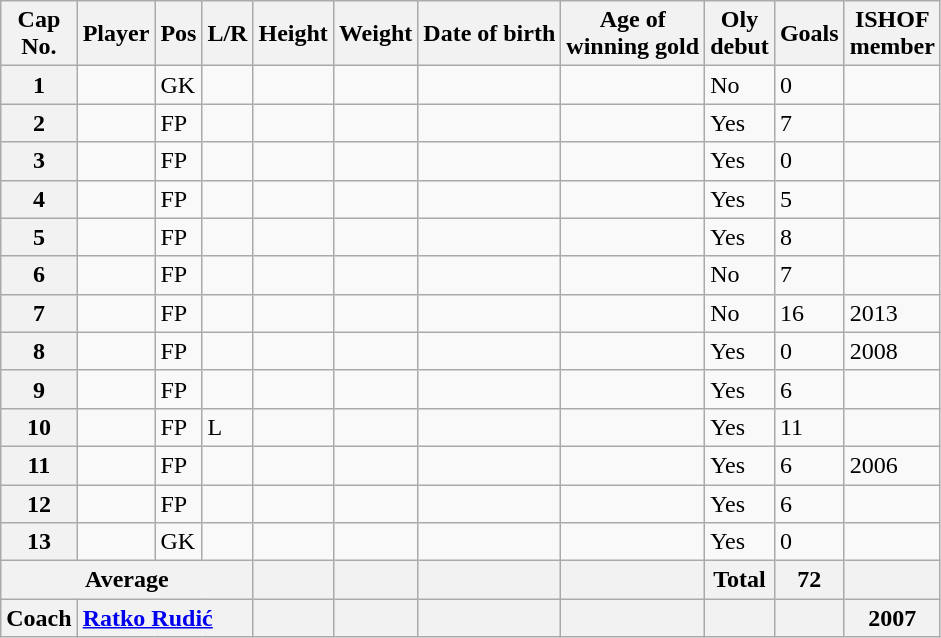<table class="wikitable sortable sticky-header defaultcenter col2left col5left col6right col7right col8left" style="font-size: 100%; margin-left: 1em;">
<tr>
<th scope="col">Cap<br>No.</th>
<th scope="col">Player</th>
<th scope="col">Pos</th>
<th scope="col">L/R</th>
<th scope="col">Height</th>
<th scope="col">Weight</th>
<th scope="col">Date of birth</th>
<th scope="col">Age of<br>winning gold</th>
<th scope="col">Oly<br>debut</th>
<th scope="col">Goals</th>
<th scope="col">ISHOF<br>member</th>
</tr>
<tr>
<th scope="row">1</th>
<td></td>
<td>GK</td>
<td></td>
<td></td>
<td></td>
<td></td>
<td></td>
<td>No</td>
<td>0</td>
<td></td>
</tr>
<tr>
<th scope="row">2</th>
<td></td>
<td>FP</td>
<td></td>
<td></td>
<td style="text-align: right;"></td>
<td></td>
<td></td>
<td>Yes</td>
<td>7</td>
<td></td>
</tr>
<tr>
<th scope="row">3</th>
<td></td>
<td>FP</td>
<td></td>
<td></td>
<td></td>
<td></td>
<td></td>
<td>Yes</td>
<td>0</td>
<td></td>
</tr>
<tr>
<th scope="row">4</th>
<td></td>
<td>FP</td>
<td></td>
<td></td>
<td></td>
<td></td>
<td></td>
<td>Yes</td>
<td>5</td>
<td></td>
</tr>
<tr>
<th scope="row">5</th>
<td></td>
<td>FP</td>
<td></td>
<td></td>
<td></td>
<td></td>
<td></td>
<td>Yes</td>
<td>8</td>
<td></td>
</tr>
<tr>
<th scope="row">6</th>
<td></td>
<td>FP</td>
<td></td>
<td></td>
<td></td>
<td></td>
<td></td>
<td>No</td>
<td>7</td>
<td></td>
</tr>
<tr>
<th scope="row">7</th>
<td></td>
<td>FP</td>
<td></td>
<td></td>
<td></td>
<td></td>
<td></td>
<td>No</td>
<td>16</td>
<td>2013</td>
</tr>
<tr>
<th scope="row">8</th>
<td></td>
<td>FP</td>
<td></td>
<td></td>
<td></td>
<td></td>
<td></td>
<td>Yes</td>
<td>0</td>
<td>2008</td>
</tr>
<tr>
<th scope="row">9</th>
<td></td>
<td>FP</td>
<td></td>
<td></td>
<td></td>
<td></td>
<td></td>
<td>Yes</td>
<td>6</td>
<td></td>
</tr>
<tr>
<th scope="row">10</th>
<td></td>
<td>FP</td>
<td>L</td>
<td></td>
<td></td>
<td></td>
<td></td>
<td>Yes</td>
<td>11</td>
<td></td>
</tr>
<tr>
<th scope="row">11</th>
<td></td>
<td>FP</td>
<td></td>
<td></td>
<td></td>
<td></td>
<td></td>
<td>Yes</td>
<td>6</td>
<td>2006</td>
</tr>
<tr>
<th scope="row">12</th>
<td></td>
<td>FP</td>
<td></td>
<td></td>
<td></td>
<td></td>
<td></td>
<td>Yes</td>
<td>6</td>
<td></td>
</tr>
<tr>
<th scope="row">13</th>
<td></td>
<td>GK</td>
<td></td>
<td></td>
<td></td>
<td></td>
<td></td>
<td>Yes</td>
<td>0</td>
<td></td>
</tr>
<tr class="sortbottom">
<th colspan="4">Average</th>
<th style="text-align: left;"></th>
<th style="text-align: right;"></th>
<th style="text-align: right;"></th>
<th style="text-align: left;"></th>
<th>Total</th>
<th>72</th>
<th></th>
</tr>
<tr class="sortbottom">
<th>Coach</th>
<th colspan="3" style="text-align: left;"><a href='#'>Ratko Rudić</a></th>
<th></th>
<th></th>
<th style="text-align: right;"></th>
<th style="text-align: left;"></th>
<th></th>
<th></th>
<th>2007</th>
</tr>
</table>
